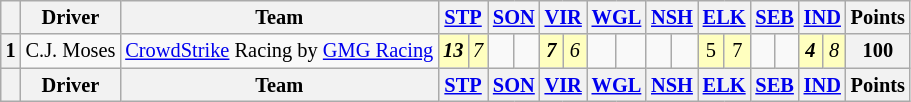<table class="wikitable" style="font-size:85%; text-align:center;">
<tr>
<th></th>
<th>Driver</th>
<th>Team</th>
<th colspan="2"><a href='#'>STP</a></th>
<th colspan="2"><a href='#'>SON</a></th>
<th colspan="2"><a href='#'>VIR</a></th>
<th colspan="2"><a href='#'>WGL</a></th>
<th colspan="2"><a href='#'>NSH</a></th>
<th colspan="2"><a href='#'>ELK</a></th>
<th colspan="2"><a href='#'>SEB</a></th>
<th colspan="2"><a href='#'>IND</a></th>
<th>Points</th>
</tr>
<tr>
<th>1</th>
<td align="left"> C.J. Moses</td>
<td align="left"> <a href='#'>CrowdStrike</a> Racing by <a href='#'>GMG Racing</a></td>
<td style="background:#ffffbf;"><strong><em>13</em></strong></td>
<td style="background:#ffffbf;"><em>7</em></td>
<td></td>
<td></td>
<td style="background:#ffffbf;"><strong><em>7</em></strong></td>
<td style="background:#ffffbf;"><em>6</em></td>
<td></td>
<td></td>
<td></td>
<td></td>
<td style="background:#ffffbf;">5</td>
<td style="background:#ffffbf;">7</td>
<td></td>
<td></td>
<td style="background:#ffffbf;"><strong><em>4</em></strong></td>
<td style="background:#ffffbf;"><em>8</em></td>
<th>100</th>
</tr>
<tr>
<th></th>
<th>Driver</th>
<th>Team</th>
<th colspan="2"><a href='#'>STP</a></th>
<th colspan="2"><a href='#'>SON</a></th>
<th colspan="2"><a href='#'>VIR</a></th>
<th colspan="2"><a href='#'>WGL</a></th>
<th colspan="2"><a href='#'>NSH</a></th>
<th colspan="2"><a href='#'>ELK</a></th>
<th colspan="2"><a href='#'>SEB</a></th>
<th colspan="2"><a href='#'>IND</a></th>
<th>Points</th>
</tr>
</table>
